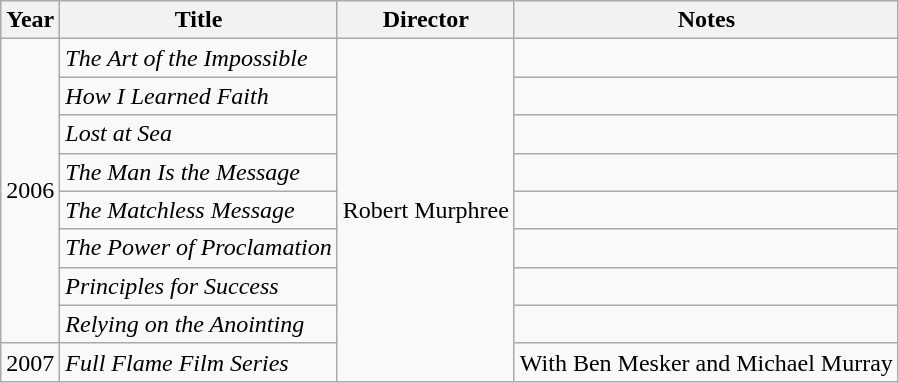<table class="wikitable">
<tr>
<th>Year</th>
<th>Title</th>
<th>Director</th>
<th>Notes</th>
</tr>
<tr>
<td rowspan=8>2006</td>
<td><em>The Art of the Impossible</em></td>
<td rowspan=9>Robert Murphree</td>
<td></td>
</tr>
<tr>
<td><em>How I Learned Faith</em></td>
<td></td>
</tr>
<tr>
<td><em>Lost at Sea</em></td>
<td></td>
</tr>
<tr>
<td><em>The Man Is the Message</em></td>
<td></td>
</tr>
<tr>
<td><em>The Matchless Message</em></td>
<td></td>
</tr>
<tr>
<td><em>The Power of Proclamation</em></td>
<td></td>
</tr>
<tr>
<td><em>Principles for Success</em></td>
<td></td>
</tr>
<tr>
<td><em>Relying on the Anointing</em></td>
<td></td>
</tr>
<tr>
<td>2007</td>
<td><em>Full Flame Film Series</em></td>
<td>With Ben Mesker and Michael Murray</td>
</tr>
</table>
